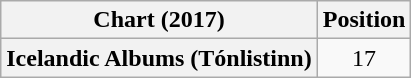<table class="wikitable plainrowheaders" style="text-align:center;">
<tr>
<th>Chart (2017)</th>
<th>Position</th>
</tr>
<tr>
<th scope="row">Icelandic Albums (Tónlistinn)</th>
<td>17</td>
</tr>
</table>
